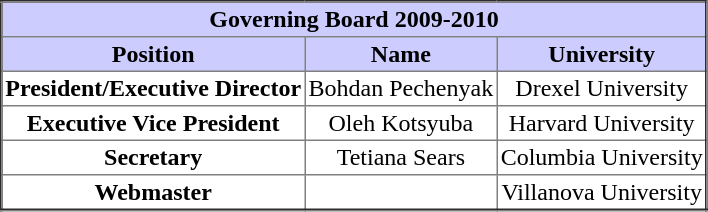<table class="toccolours" align="center" border="2" cellspacing=0 cellpadding=2 style="text-align:center; border-collapse:collapse;">
<tr style="background:#ccccff">
<th colspan=4>Governing Board 2009-2010</th>
</tr>
<tr style="background:#ccccff">
<th>Position</th>
<th>Name</th>
<th>University</th>
</tr>
<tr>
<td><strong>President/Executive Director</strong></td>
<td>Bohdan Pechenyak</td>
<td>Drexel University</td>
</tr>
<tr>
<td><strong>Executive Vice President</strong></td>
<td>Oleh Kotsyuba</td>
<td>Harvard University</td>
</tr>
<tr>
<td><strong>Secretary</strong></td>
<td>Tetiana Sears</td>
<td>Columbia University</td>
</tr>
<tr>
<td><strong>Webmaster</strong></td>
<td></td>
<td>Villanova University</td>
</tr>
</table>
